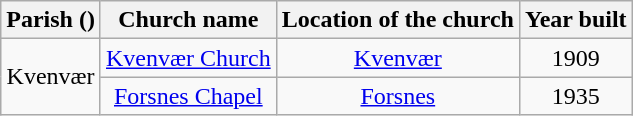<table class="wikitable" style="text-align:center">
<tr>
<th>Parish ()</th>
<th>Church name</th>
<th>Location of the church</th>
<th>Year built</th>
</tr>
<tr>
<td rowspan="2">Kvenvær</td>
<td><a href='#'>Kvenvær Church</a></td>
<td><a href='#'>Kvenvær</a></td>
<td>1909</td>
</tr>
<tr>
<td><a href='#'>Forsnes Chapel</a></td>
<td><a href='#'>Forsnes</a></td>
<td>1935</td>
</tr>
</table>
